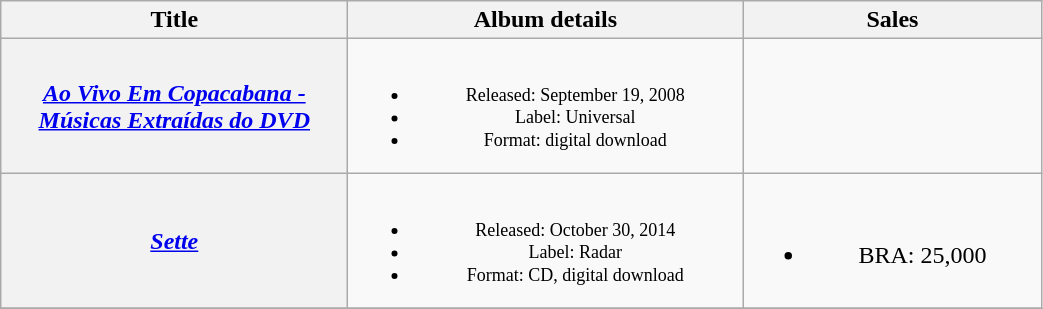<table class="wikitable plainrowheaders" style="text-align:center;" border="1">
<tr>
<th scope="col" rowspan="1" style="width:14em;">Title</th>
<th scope="col" rowspan="1" style="width:16em;">Album details</th>
<th scope="col" rowspan="1" style="width:12em;">Sales</th>
</tr>
<tr>
<th scope="row"><em><a href='#'>Ao Vivo Em Copacabana - Músicas Extraídas do DVD</a></em></th>
<td style="font-size:12px;"><br><ul><li>Released: September 19, 2008</li><li>Label: Universal</li><li>Format: digital download</li></ul></td>
<td></td>
</tr>
<tr>
<th scope="row"><em><a href='#'>Sette</a></em></th>
<td style="font-size:12px;"><br><ul><li>Released: October 30, 2014</li><li>Label: Radar</li><li>Format: CD, digital download</li></ul></td>
<td><br><ul><li>BRA: 25,000</li></ul></td>
</tr>
<tr>
</tr>
</table>
